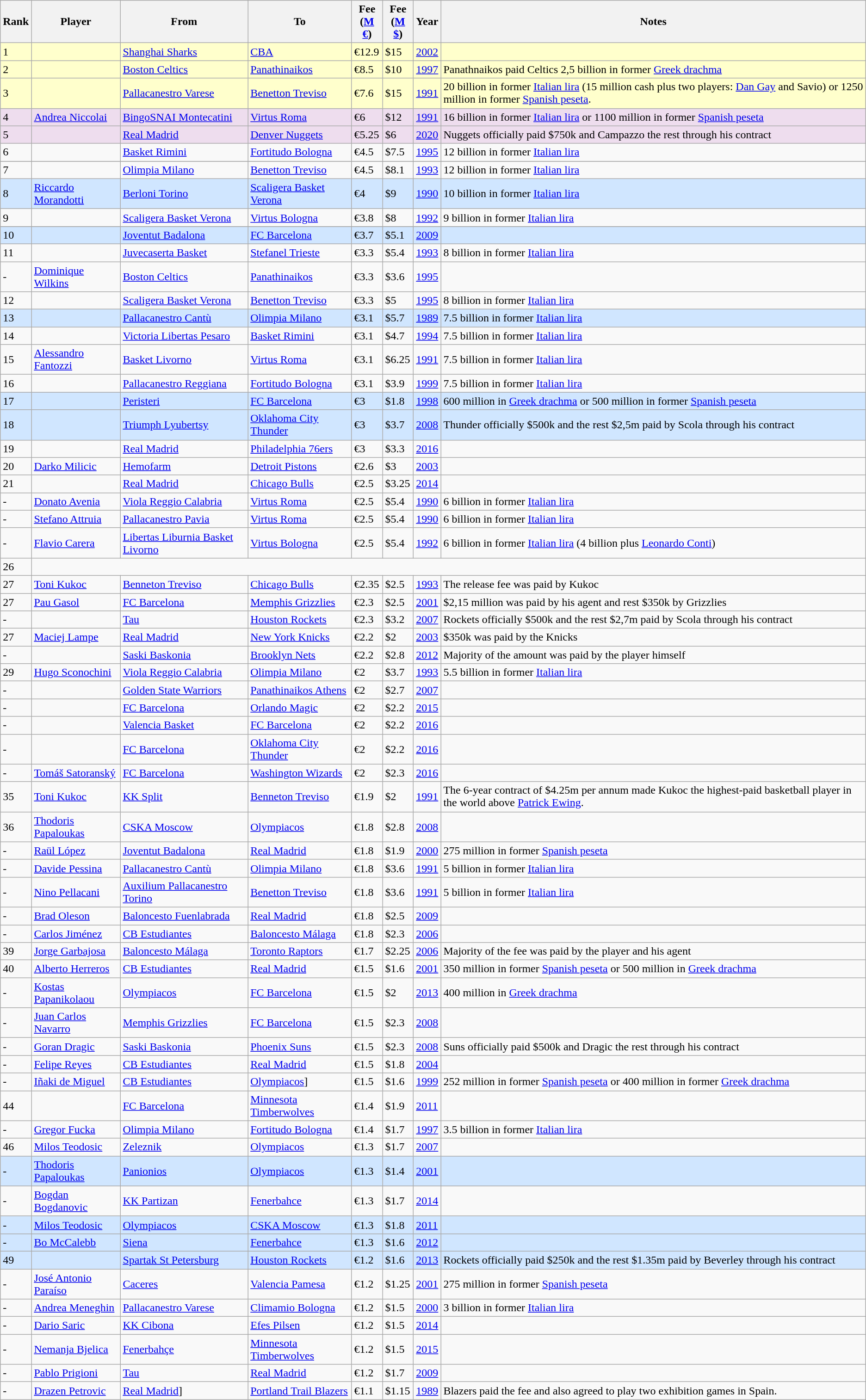<table class="wikitable sortable">
<tr>
<th data-sort-type="number">Rank</th>
<th>Player</th>
<th>From</th>
<th>To</th>
<th>Fee<br>(<a href='#'>M</a> <a href='#'>€</a>)</th>
<th>Fee<br>(<a href='#'>M</a> <a href='#'>$</a>)</th>
<th>Year</th>
<th>Notes</th>
</tr>
<tr style="background:#FFFFCC;">
<td>1</td>
<td> </td>
<td> <a href='#'>Shanghai Sharks</a></td>
<td> <a href='#'>CBA</a></td>
<td>€12.9</td>
<td>$15</td>
<td><a href='#'>2002</a></td>
<td></td>
</tr>
<tr style="background:#FFFFCC;">
<td>2</td>
<td> </td>
<td> <a href='#'>Boston Celtics</a></td>
<td> <a href='#'>Panathinaikos</a></td>
<td>€8.5</td>
<td>$10</td>
<td><a href='#'>1997</a></td>
<td>Panathnaikos paid Celtics 2,5 billion in former <a href='#'>Greek drachma</a></td>
</tr>
<tr style="background:#FFFFCC;">
<td>3</td>
<td> </td>
<td> <a href='#'>Pallacanestro Varese</a></td>
<td> <a href='#'>Benetton Treviso</a></td>
<td>€7.6</td>
<td>$15</td>
<td><a href='#'>1991</a></td>
<td>20 billion in former <a href='#'>Italian lira</a> (15 million cash plus two players: <a href='#'>Dan Gay</a> and Savio) or 1250 million in former <a href='#'>Spanish peseta</a>.</td>
</tr>
<tr style="background:#EEDDEE;">
<td>4</td>
<td> <a href='#'>Andrea Niccolai</a></td>
<td> <a href='#'>BingoSNAI Montecatini</a></td>
<td> <a href='#'>Virtus Roma</a></td>
<td>€6</td>
<td>$12</td>
<td><a href='#'>1991</a></td>
<td>16 billion in former <a href='#'>Italian lira</a> or 1100 million in former <a href='#'>Spanish peseta</a></td>
</tr>
<tr style="background:#EEDDEE;">
<td>5</td>
<td> </td>
<td> <a href='#'>Real Madrid</a></td>
<td> <a href='#'>Denver Nuggets</a></td>
<td>€5.25</td>
<td>$6</td>
<td><a href='#'>2020</a></td>
<td>Nuggets officially paid $750k and Campazzo the rest through his contract</td>
</tr>
<tr>
<td>6</td>
<td> </td>
<td> <a href='#'>Basket Rimini</a></td>
<td> <a href='#'>Fortitudo Bologna</a></td>
<td>€4.5</td>
<td>$7.5</td>
<td><a href='#'>1995</a></td>
<td>12 billion in former <a href='#'>Italian lira</a></td>
</tr>
<tr>
</tr>
<tr>
<td>7</td>
<td> </td>
<td> <a href='#'>Olimpia Milano</a></td>
<td> <a href='#'>Benetton Treviso</a></td>
<td>€4.5</td>
<td>$8.1</td>
<td><a href='#'>1993</a></td>
<td>12 billion in former <a href='#'>Italian lira</a></td>
</tr>
<tr style="background: #D0E6FF;">
<td>8</td>
<td> <a href='#'>Riccardo Morandotti</a></td>
<td> <a href='#'>Berloni Torino</a></td>
<td> <a href='#'>Scaligera Basket Verona</a></td>
<td>€4</td>
<td>$9</td>
<td><a href='#'>1990</a></td>
<td>10 billion in former <a href='#'>Italian lira</a></td>
</tr>
<tr>
<td>9</td>
<td> </td>
<td> <a href='#'>Scaligera Basket Verona</a></td>
<td> <a href='#'>Virtus Bologna</a></td>
<td>€3.8</td>
<td>$8</td>
<td><a href='#'>1992</a></td>
<td>9 billion in former <a href='#'>Italian lira</a></td>
</tr>
<tr>
</tr>
<tr style="background: #D0E6FF;">
<td>10</td>
<td> </td>
<td> <a href='#'>Joventut Badalona</a></td>
<td> <a href='#'>FC Barcelona</a></td>
<td>€3.7</td>
<td>$5.1</td>
<td><a href='#'>2009</a></td>
<td></td>
</tr>
<tr>
<td>11</td>
<td> </td>
<td> <a href='#'>Juvecaserta Basket</a></td>
<td> <a href='#'>Stefanel Trieste</a></td>
<td>€3.3</td>
<td>$5.4</td>
<td><a href='#'>1993</a></td>
<td>8 billion in former <a href='#'>Italian lira</a></td>
</tr>
<tr>
<td>-</td>
<td> <a href='#'>Dominique Wilkins</a></td>
<td> <a href='#'>Boston Celtics</a></td>
<td> <a href='#'>Panathinaikos</a></td>
<td>€3.3</td>
<td>$3.6</td>
<td><a href='#'>1995</a></td>
<td></td>
</tr>
<tr>
<td>12</td>
<td> </td>
<td> <a href='#'>Scaligera Basket Verona</a></td>
<td> <a href='#'>Benetton Treviso</a></td>
<td>€3.3</td>
<td>$5</td>
<td><a href='#'>1995</a></td>
<td>8 billion in former <a href='#'>Italian lira</a></td>
</tr>
<tr style="background: #D0E6FF;">
<td>13</td>
<td> </td>
<td> <a href='#'>Pallacanestro Cantù</a></td>
<td> <a href='#'>Olimpia Milano</a></td>
<td>€3.1</td>
<td>$5.7</td>
<td><a href='#'>1989</a></td>
<td>7.5 billion in former <a href='#'>Italian lira</a></td>
</tr>
<tr>
<td>14</td>
<td> </td>
<td> <a href='#'>Victoria Libertas Pesaro</a></td>
<td> <a href='#'>Basket Rimini</a></td>
<td>€3.1</td>
<td>$4.7</td>
<td><a href='#'>1994</a></td>
<td>7.5 billion in former <a href='#'>Italian lira</a></td>
</tr>
<tr>
<td>15</td>
<td> <a href='#'>Alessandro Fantozzi</a></td>
<td> <a href='#'>Basket Livorno</a></td>
<td> <a href='#'>Virtus Roma</a></td>
<td>€3.1</td>
<td>$6.25</td>
<td><a href='#'>1991</a></td>
<td>7.5 billion in former <a href='#'>Italian lira</a></td>
</tr>
<tr>
<td>16</td>
<td> </td>
<td> <a href='#'>Pallacanestro Reggiana</a></td>
<td> <a href='#'>Fortitudo Bologna</a></td>
<td>€3.1</td>
<td>$3.9</td>
<td><a href='#'>1999</a></td>
<td>7.5 billion in former <a href='#'>Italian lira</a></td>
</tr>
<tr style="background: #D0E6FF;">
<td>17</td>
<td> </td>
<td> <a href='#'>Peristeri</a></td>
<td> <a href='#'>FC Barcelona</a></td>
<td>€3</td>
<td>$1.8</td>
<td><a href='#'>1998</a></td>
<td>600 million in <a href='#'>Greek drachma</a> or 500 million in former <a href='#'>Spanish peseta</a></td>
</tr>
<tr style="background: #D0E6FF;">
<td>18</td>
<td> </td>
<td> <a href='#'>Triumph Lyubertsy</a></td>
<td> <a href='#'>Oklahoma City Thunder</a></td>
<td>€3</td>
<td>$3.7</td>
<td><a href='#'>2008</a></td>
<td>Thunder officially $500k and the rest $2,5m paid by Scola through his contract</td>
</tr>
<tr>
<td>19</td>
<td> </td>
<td> <a href='#'>Real Madrid</a></td>
<td> <a href='#'>Philadelphia 76ers</a></td>
<td>€3</td>
<td>$3.3</td>
<td><a href='#'>2016</a></td>
<td></td>
</tr>
<tr>
<td>20</td>
<td> <a href='#'>Darko Milicic</a></td>
<td> <a href='#'>Hemofarm</a></td>
<td> <a href='#'>Detroit Pistons</a></td>
<td>€2.6</td>
<td>$3</td>
<td><a href='#'>2003</a></td>
<td></td>
</tr>
<tr>
<td>21</td>
<td> </td>
<td> <a href='#'>Real Madrid</a></td>
<td> <a href='#'>Chicago Bulls</a></td>
<td>€2.5</td>
<td>$3.25</td>
<td><a href='#'>2014</a></td>
<td></td>
</tr>
<tr>
<td>-</td>
<td> <a href='#'>Donato Avenia</a></td>
<td> <a href='#'>Viola Reggio Calabria</a></td>
<td> <a href='#'>Virtus Roma</a></td>
<td>€2.5</td>
<td>$5.4</td>
<td><a href='#'>1990</a></td>
<td>6 billion in former <a href='#'>Italian lira</a></td>
</tr>
<tr>
<td>-</td>
<td> <a href='#'>Stefano Attruia</a></td>
<td> <a href='#'>Pallacanestro Pavia</a></td>
<td> <a href='#'>Virtus Roma</a></td>
<td>€2.5</td>
<td>$5.4</td>
<td><a href='#'>1990</a></td>
<td>6 billion in former <a href='#'>Italian lira</a></td>
</tr>
<tr>
<td>-</td>
<td> <a href='#'>Flavio Carera</a></td>
<td> <a href='#'>Libertas Liburnia Basket Livorno</a></td>
<td> <a href='#'>Virtus Bologna</a></td>
<td>€2.5</td>
<td>$5.4</td>
<td><a href='#'>1992</a></td>
<td>6 billion in former <a href='#'>Italian lira</a> (4 billion plus <a href='#'>Leonardo Conti</a>)</td>
</tr>
<tr>
<td>26</td>
</tr>
<tr>
<td>27</td>
<td> <a href='#'>Toni Kukoc</a></td>
<td> <a href='#'>Benneton Treviso</a></td>
<td> <a href='#'>Chicago Bulls</a></td>
<td>€2.35</td>
<td>$2.5</td>
<td><a href='#'>1993</a></td>
<td>The release fee was paid by Kukoc</td>
</tr>
<tr>
<td>27</td>
<td> <a href='#'>Pau Gasol</a></td>
<td> <a href='#'>FC Barcelona</a></td>
<td> <a href='#'>Memphis Grizzlies</a></td>
<td>€2.3</td>
<td>$2.5</td>
<td><a href='#'>2001</a></td>
<td>$2,15 million was paid by his agent and rest $350k by Grizzlies</td>
</tr>
<tr>
<td>-</td>
<td> </td>
<td> <a href='#'>Tau</a></td>
<td> <a href='#'>Houston Rockets</a></td>
<td>€2.3</td>
<td>$3.2</td>
<td><a href='#'>2007</a></td>
<td>Rockets officially $500k and the rest $2,7m paid by Scola through his contract</td>
</tr>
<tr>
<td>27</td>
<td> <a href='#'>Maciej Lampe </a></td>
<td> <a href='#'>Real Madrid</a></td>
<td> <a href='#'>New York Knicks</a></td>
<td>€2.2</td>
<td>$2</td>
<td><a href='#'>2003</a></td>
<td>$350k was paid by the Knicks</td>
</tr>
<tr>
<td>-</td>
<td> </td>
<td> <a href='#'>Saski Baskonia</a></td>
<td> <a href='#'>Brooklyn Nets</a></td>
<td>€2.2</td>
<td>$2.8</td>
<td><a href='#'>2012</a></td>
<td>Majority of the amount was paid by the player himself</td>
</tr>
<tr>
<td>29</td>
<td> <a href='#'>Hugo Sconochini</a></td>
<td> <a href='#'>Viola Reggio Calabria</a></td>
<td> <a href='#'>Olimpia Milano</a></td>
<td>€2</td>
<td>$3.7</td>
<td><a href='#'>1993</a></td>
<td>5.5 billion in former <a href='#'>Italian lira</a></td>
</tr>
<tr>
<td>-</td>
<td> </td>
<td> <a href='#'>Golden State Warriors</a></td>
<td> <a href='#'>Panathinaikos Athens</a></td>
<td>€2</td>
<td>$2.7</td>
<td><a href='#'>2007</a></td>
<td></td>
</tr>
<tr>
<td>-</td>
<td> </td>
<td> <a href='#'>FC Barcelona</a></td>
<td> <a href='#'>Orlando Magic</a></td>
<td>€2</td>
<td>$2.2</td>
<td><a href='#'>2015</a></td>
<td></td>
</tr>
<tr>
<td>-</td>
<td> </td>
<td> <a href='#'>Valencia Basket</a></td>
<td> <a href='#'>FC Barcelona</a></td>
<td>€2</td>
<td>$2.2</td>
<td><a href='#'>2016</a></td>
<td></td>
</tr>
<tr>
<td>-</td>
<td> </td>
<td> <a href='#'>FC Barcelona</a></td>
<td> <a href='#'>Oklahoma City Thunder</a></td>
<td>€2</td>
<td>$2.2</td>
<td><a href='#'>2016</a></td>
<td></td>
</tr>
<tr>
<td>-</td>
<td> <a href='#'>Tomáš Satoranský</a></td>
<td> <a href='#'>FC Barcelona</a></td>
<td> <a href='#'>Washington Wizards</a></td>
<td>€2</td>
<td>$2.3</td>
<td><a href='#'>2016</a></td>
<td></td>
</tr>
<tr>
<td>35</td>
<td> <a href='#'>Toni Kukoc</a></td>
<td> <a href='#'>KK Split</a></td>
<td> <a href='#'>Benneton Treviso</a></td>
<td>€1.9</td>
<td>$2</td>
<td><a href='#'>1991</a></td>
<td>The 6-year contract of $4.25m per annum made Kukoc the highest-paid basketball player in the world above <a href='#'>Patrick Ewing</a>.</td>
</tr>
<tr>
<td>36</td>
<td> <a href='#'>Thodoris Papaloukas</a></td>
<td> <a href='#'>CSKA Moscow</a></td>
<td> <a href='#'>Olympiacos</a></td>
<td>€1.8</td>
<td>$2.8</td>
<td><a href='#'>2008</a></td>
<td></td>
</tr>
<tr>
<td>-</td>
<td> <a href='#'>Raül López</a></td>
<td> <a href='#'>Joventut Badalona</a></td>
<td> <a href='#'>Real Madrid</a></td>
<td>€1.8</td>
<td>$1.9</td>
<td><a href='#'>2000</a></td>
<td>275 million in former <a href='#'>Spanish peseta</a></td>
</tr>
<tr>
<td>-</td>
<td> <a href='#'>Davide Pessina</a></td>
<td> <a href='#'>Pallacanestro Cantù</a></td>
<td> <a href='#'>Olimpia Milano</a></td>
<td>€1.8</td>
<td>$3.6</td>
<td><a href='#'>1991</a></td>
<td>5 billion in former <a href='#'>Italian lira</a></td>
</tr>
<tr>
<td>-</td>
<td> <a href='#'>Nino Pellacani</a></td>
<td> <a href='#'>Auxilium Pallacanestro Torino</a></td>
<td> <a href='#'>Benetton Treviso</a></td>
<td>€1.8</td>
<td>$3.6</td>
<td><a href='#'>1991</a></td>
<td>5 billion in former <a href='#'>Italian lira</a></td>
</tr>
<tr>
<td>-</td>
<td> <a href='#'>Brad Oleson</a></td>
<td> <a href='#'>Baloncesto Fuenlabrada</a></td>
<td> <a href='#'>Real Madrid</a></td>
<td>€1.8</td>
<td>$2.5</td>
<td><a href='#'>2009</a></td>
<td></td>
</tr>
<tr>
<td>-</td>
<td> <a href='#'>Carlos Jiménez </a></td>
<td> <a href='#'>CB Estudiantes </a></td>
<td> <a href='#'>Baloncesto Málaga</a></td>
<td>€1.8</td>
<td>$2.3</td>
<td><a href='#'>2006</a></td>
<td></td>
</tr>
<tr>
<td>39</td>
<td> <a href='#'>Jorge Garbajosa</a></td>
<td> <a href='#'>Baloncesto Málaga  </a></td>
<td> <a href='#'>Toronto Raptors</a></td>
<td>€1.7</td>
<td>$2.25</td>
<td><a href='#'>2006</a></td>
<td>Majority of the fee was paid by the player and his agent</td>
</tr>
<tr>
<td>40</td>
<td> <a href='#'>Alberto Herreros </a></td>
<td> <a href='#'>CB Estudiantes  </a></td>
<td> <a href='#'>Real Madrid</a></td>
<td>€1.5</td>
<td>$1.6</td>
<td><a href='#'>2001</a></td>
<td>350 million in former <a href='#'>Spanish peseta</a> or 500 million in <a href='#'>Greek drachma</a></td>
</tr>
<tr>
<td>-</td>
<td> <a href='#'>Kostas Papanikolaou</a></td>
<td> <a href='#'>Olympiacos</a></td>
<td> <a href='#'>FC Barcelona</a></td>
<td>€1.5</td>
<td>$2</td>
<td><a href='#'>2013</a></td>
<td>400 million in <a href='#'>Greek drachma</a></td>
</tr>
<tr>
<td>-</td>
<td> <a href='#'>Juan Carlos Navarro</a></td>
<td> <a href='#'>Memphis Grizzlies  </a></td>
<td> <a href='#'>FC Barcelona</a></td>
<td>€1.5</td>
<td>$2.3</td>
<td><a href='#'>2008</a></td>
<td></td>
</tr>
<tr>
<td>-</td>
<td> <a href='#'>Goran Dragic </a></td>
<td> <a href='#'>Saski Baskonia</a></td>
<td> <a href='#'>Phoenix Suns</a></td>
<td>€1.5</td>
<td>$2.3</td>
<td><a href='#'>2008</a></td>
<td>Suns officially paid $500k and Dragic the rest through his contract</td>
</tr>
<tr>
<td>-</td>
<td> <a href='#'>Felipe Reyes </a></td>
<td> <a href='#'>CB Estudiantes </a></td>
<td> <a href='#'>Real Madrid</a></td>
<td>€1.5</td>
<td>$1.8</td>
<td><a href='#'>2004</a></td>
<td></td>
</tr>
<tr>
<td>-</td>
<td> <a href='#'>Iñaki de Miguel</a></td>
<td> <a href='#'>CB Estudiantes</a></td>
<td> <a href='#'>Olympiacos</a>]</td>
<td>€1.5</td>
<td>$1.6</td>
<td><a href='#'>1999</a></td>
<td>252 million in former <a href='#'>Spanish peseta</a> or 400 million in former <a href='#'>Greek drachma</a></td>
</tr>
<tr>
<td>44</td>
<td> </td>
<td> <a href='#'>FC Barcelona</a></td>
<td> <a href='#'>Minnesota Timberwolves</a></td>
<td>€1.4</td>
<td>$1.9</td>
<td><a href='#'>2011</a></td>
<td></td>
</tr>
<tr>
<td>-</td>
<td> <a href='#'>Gregor Fucka</a></td>
<td> <a href='#'>Olimpia Milano</a></td>
<td> <a href='#'>Fortitudo Bologna</a></td>
<td>€1.4</td>
<td>$1.7</td>
<td><a href='#'>1997</a></td>
<td>3.5 billion in former <a href='#'>Italian lira</a></td>
</tr>
<tr>
<td>46</td>
<td> <a href='#'>Milos Teodosic</a></td>
<td> <a href='#'>Zeleznik</a></td>
<td> <a href='#'>Olympiacos</a></td>
<td>€1.3</td>
<td>$1.7</td>
<td><a href='#'>2007</a></td>
<td></td>
</tr>
<tr style="background: #D0E6FF;">
<td>-</td>
<td> <a href='#'>Thodoris Papaloukas</a></td>
<td> <a href='#'>Panionios</a></td>
<td> <a href='#'>Olympiacos</a></td>
<td>€1.3</td>
<td>$1.4</td>
<td><a href='#'>2001</a></td>
<td></td>
</tr>
<tr>
<td>-</td>
<td> <a href='#'>Bogdan Bogdanovic</a></td>
<td> <a href='#'>KK Partizan</a></td>
<td> <a href='#'>Fenerbahce</a></td>
<td>€1.3</td>
<td>$1.7</td>
<td><a href='#'>2014</a></td>
<td></td>
</tr>
<tr style="background: #D0E6FF;">
<td>-</td>
<td> <a href='#'>Milos Teodosic</a></td>
<td> <a href='#'>Olympiacos</a></td>
<td> <a href='#'>CSKA Moscow</a></td>
<td>€1.3</td>
<td>$1.8</td>
<td><a href='#'>2011</a></td>
<td></td>
</tr>
<tr style="background: #D0E6FF;">
<td>-</td>
<td> <a href='#'>Bo McCalebb</a></td>
<td> <a href='#'>Siena</a></td>
<td> <a href='#'>Fenerbahce</a></td>
<td>€1.3</td>
<td>$1.6</td>
<td><a href='#'>2012</a></td>
<td></td>
</tr>
<tr style="background: #D0E6FF;">
<td>49</td>
<td> </td>
<td> <a href='#'>Spartak St Petersburg</a></td>
<td> <a href='#'>Houston Rockets</a></td>
<td>€1.2</td>
<td>$1.6</td>
<td><a href='#'>2013</a></td>
<td>Rockets officially paid $250k and the rest $1.35m paid by Beverley through his contract</td>
</tr>
<tr>
<td>-</td>
<td> <a href='#'>José Antonio Paraíso</a></td>
<td> <a href='#'>Caceres</a></td>
<td> <a href='#'> Valencia Pamesa</a></td>
<td>€1.2</td>
<td>$1.25</td>
<td><a href='#'>2001</a></td>
<td>275 million in former <a href='#'>Spanish peseta</a></td>
</tr>
<tr>
<td>-</td>
<td> <a href='#'>Andrea Meneghin</a></td>
<td> <a href='#'>Pallacanestro Varese</a></td>
<td> <a href='#'>Climamio Bologna</a></td>
<td>€1.2</td>
<td>$1.5</td>
<td><a href='#'>2000</a></td>
<td>3 billion in former <a href='#'>Italian lira</a></td>
</tr>
<tr>
<td>-</td>
<td> <a href='#'>Dario Saric</a></td>
<td> <a href='#'>KK Cibona</a></td>
<td> <a href='#'>Efes Pilsen</a></td>
<td>€1.2</td>
<td>$1.5</td>
<td><a href='#'>2014</a></td>
<td></td>
</tr>
<tr>
<td>-</td>
<td> <a href='#'>Nemanja Bjelica</a></td>
<td> <a href='#'>Fenerbahçe</a></td>
<td> <a href='#'>Minnesota Timberwolves</a></td>
<td>€1.2</td>
<td>$1.5</td>
<td><a href='#'>2015</a></td>
<td></td>
</tr>
<tr>
<td>-</td>
<td> <a href='#'>Pablo Prigioni</a></td>
<td> <a href='#'>Tau</a></td>
<td> <a href='#'>Real Madrid</a></td>
<td>€1.2</td>
<td>$1.7</td>
<td><a href='#'>2009</a></td>
<td></td>
</tr>
<tr>
<td>-</td>
<td> <a href='#'>Drazen Petrovic</a></td>
<td> <a href='#'>Real Madrid</a>]</td>
<td> <a href='#'>Portland Trail Blazers</a></td>
<td>€1.1</td>
<td>$1.15</td>
<td><a href='#'>1989</a></td>
<td>Blazers paid the fee and also agreed to play two exhibition games in Spain.</td>
</tr>
</table>
